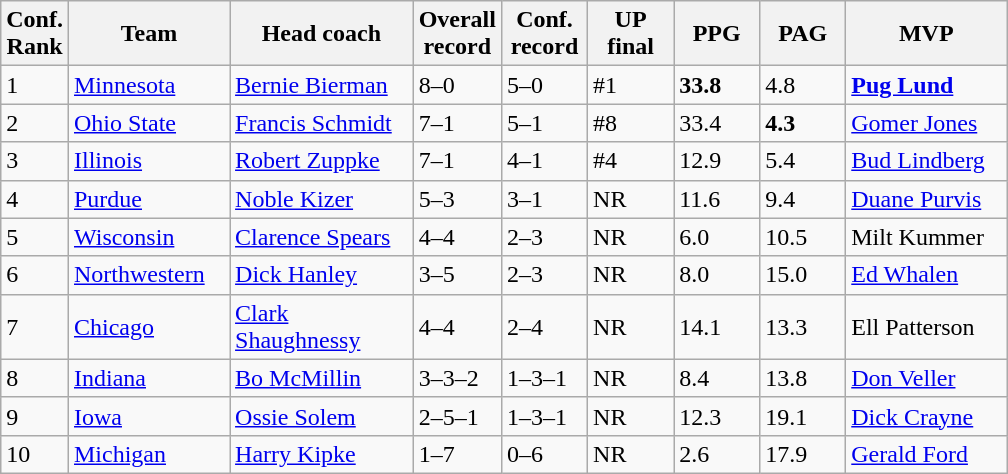<table class="sortable wikitable">
<tr>
<th width="25">Conf. Rank</th>
<th width="100">Team</th>
<th width="115">Head coach</th>
<th width="50">Overall record</th>
<th width="50">Conf. record</th>
<th width="50">UP<br>final</th>
<th width="50">PPG</th>
<th width="50">PAG</th>
<th width="100">MVP</th>
</tr>
<tr align="left" bgcolor="">
<td>1</td>
<td><a href='#'>Minnesota</a></td>
<td><a href='#'>Bernie Bierman</a></td>
<td>8–0</td>
<td>5–0</td>
<td>#1</td>
<td><strong>33.8</strong></td>
<td>4.8</td>
<td><strong><a href='#'>Pug Lund</a></strong></td>
</tr>
<tr align="left" bgcolor="">
<td>2</td>
<td><a href='#'>Ohio State</a></td>
<td><a href='#'>Francis Schmidt</a></td>
<td>7–1</td>
<td>5–1</td>
<td>#8</td>
<td>33.4</td>
<td><strong>4.3</strong></td>
<td><a href='#'>Gomer Jones</a></td>
</tr>
<tr align="left" bgcolor="">
<td>3</td>
<td><a href='#'>Illinois</a></td>
<td><a href='#'>Robert Zuppke</a></td>
<td>7–1</td>
<td>4–1</td>
<td>#4</td>
<td>12.9</td>
<td>5.4</td>
<td><a href='#'>Bud Lindberg</a></td>
</tr>
<tr align="left" bgcolor="">
<td>4</td>
<td><a href='#'>Purdue</a></td>
<td><a href='#'>Noble Kizer</a></td>
<td>5–3</td>
<td>3–1</td>
<td>NR</td>
<td>11.6</td>
<td>9.4</td>
<td><a href='#'>Duane Purvis</a></td>
</tr>
<tr align="left" bgcolor="">
<td>5</td>
<td><a href='#'>Wisconsin</a></td>
<td><a href='#'>Clarence Spears</a></td>
<td>4–4</td>
<td>2–3</td>
<td>NR</td>
<td>6.0</td>
<td>10.5</td>
<td>Milt Kummer</td>
</tr>
<tr align="left" bgcolor="">
<td>6</td>
<td><a href='#'>Northwestern</a></td>
<td><a href='#'>Dick Hanley</a></td>
<td>3–5</td>
<td>2–3</td>
<td>NR</td>
<td>8.0</td>
<td>15.0</td>
<td><a href='#'>Ed Whalen</a></td>
</tr>
<tr align="left" bgcolor="">
<td>7</td>
<td><a href='#'>Chicago</a></td>
<td><a href='#'>Clark Shaughnessy</a></td>
<td>4–4</td>
<td>2–4</td>
<td>NR</td>
<td>14.1</td>
<td>13.3</td>
<td>Ell Patterson</td>
</tr>
<tr align="left" bgcolor="">
<td>8</td>
<td><a href='#'>Indiana</a></td>
<td><a href='#'>Bo McMillin</a></td>
<td>3–3–2</td>
<td>1–3–1</td>
<td>NR</td>
<td>8.4</td>
<td>13.8</td>
<td><a href='#'>Don Veller</a></td>
</tr>
<tr align="left" bgcolor="">
<td>9</td>
<td><a href='#'>Iowa</a></td>
<td><a href='#'>Ossie Solem</a></td>
<td>2–5–1</td>
<td>1–3–1</td>
<td>NR</td>
<td>12.3</td>
<td>19.1</td>
<td><a href='#'>Dick Crayne</a></td>
</tr>
<tr align="left" bgcolor="">
<td>10</td>
<td><a href='#'>Michigan</a></td>
<td><a href='#'>Harry Kipke</a></td>
<td>1–7</td>
<td>0–6</td>
<td>NR</td>
<td>2.6</td>
<td>17.9</td>
<td><a href='#'>Gerald Ford</a></td>
</tr>
</table>
